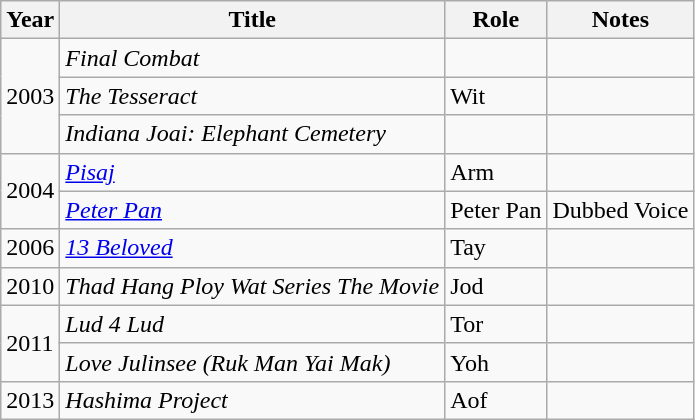<table class="wikitable sortable">
<tr>
<th>Year</th>
<th>Title</th>
<th>Role</th>
<th class="unsortable">Notes</th>
</tr>
<tr>
<td rowspan="3">2003</td>
<td><em>Final Combat</em></td>
<td></td>
<td></td>
</tr>
<tr>
<td><em>The Tesseract</em></td>
<td>Wit</td>
<td></td>
</tr>
<tr>
<td><em>Indiana Joai: Elephant Cemetery</em></td>
<td></td>
<td></td>
</tr>
<tr>
<td rowspan="2">2004</td>
<td><em><a href='#'>Pisaj</a></em></td>
<td>Arm</td>
<td></td>
</tr>
<tr>
<td><em><a href='#'>Peter Pan</a></em></td>
<td>Peter Pan</td>
<td>Dubbed Voice</td>
</tr>
<tr>
<td rowspan="1">2006</td>
<td><em><a href='#'>13 Beloved</a></em></td>
<td>Tay</td>
<td></td>
</tr>
<tr>
<td rowspan="1">2010</td>
<td><em>Thad Hang Ploy Wat Series The Movie</em></td>
<td>Jod</td>
<td></td>
</tr>
<tr>
<td rowspan="2">2011</td>
<td><em>Lud 4 Lud </em></td>
<td>Tor</td>
<td></td>
</tr>
<tr>
<td><em>Love Julinsee (Ruk Man Yai Mak) </em></td>
<td>Yoh</td>
<td></td>
</tr>
<tr>
<td rowspan="1">2013</td>
<td><em>Hashima Project </em></td>
<td>Aof</td>
<td></td>
</tr>
</table>
